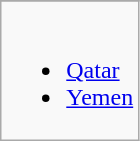<table class="wikitable">
<tr>
</tr>
<tr>
<td><br><ul><li> <a href='#'>Qatar</a></li><li> <a href='#'>Yemen</a></li></ul></td>
</tr>
</table>
